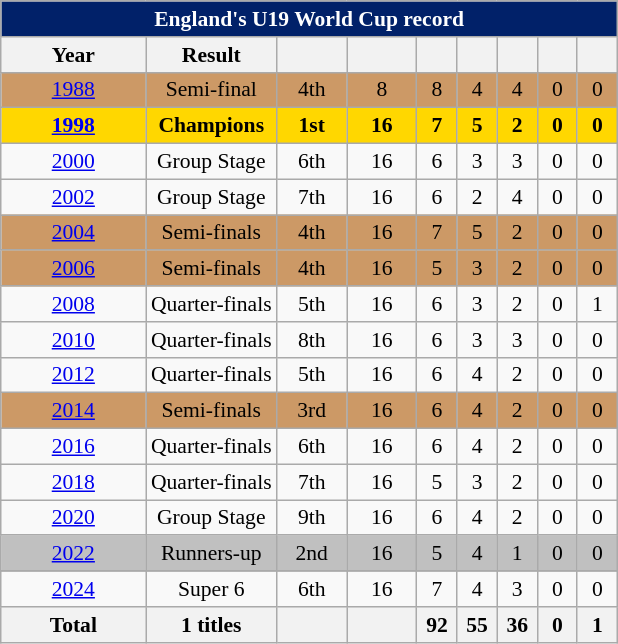<table class="wikitable" style="font-size:90%; text-align:center;">
<tr>
<th style="background:#012169; color:white; text-align:center;" colspan=9>England's U19 World Cup record</th>
</tr>
<tr>
<th width="90">Year</th>
<th>Result</th>
<th width="40"></th>
<th width="40"></th>
<th width="20"></th>
<th width="20"></th>
<th width="20"></th>
<th width="20"></th>
<th width="20"></th>
</tr>
<tr style="background:#cc9966">
<td> <a href='#'>1988</a></td>
<td>Semi-final</td>
<td>4th</td>
<td>8</td>
<td>8</td>
<td>4</td>
<td>4</td>
<td>0</td>
<td>0</td>
</tr>
<tr style="background:gold">
<td> <strong><a href='#'>1998</a></strong></td>
<td><strong>Champions</strong></td>
<td><strong>1st</strong></td>
<td><strong>16</strong></td>
<td><strong>7</strong></td>
<td><strong>5</strong></td>
<td><strong>2</strong></td>
<td><strong>0</strong></td>
<td><strong>0</strong></td>
</tr>
<tr>
<td> <a href='#'>2000</a></td>
<td>Group Stage</td>
<td>6th</td>
<td>16</td>
<td>6</td>
<td>3</td>
<td>3</td>
<td>0</td>
<td>0</td>
</tr>
<tr>
<td> <a href='#'>2002</a></td>
<td>Group Stage</td>
<td>7th</td>
<td>16</td>
<td>6</td>
<td>2</td>
<td>4</td>
<td>0</td>
<td>0</td>
</tr>
<tr style="background:#cc9966">
<td> <a href='#'>2004</a></td>
<td>Semi-finals</td>
<td>4th</td>
<td>16</td>
<td>7</td>
<td>5</td>
<td>2</td>
<td>0</td>
<td>0</td>
</tr>
<tr style="background:#cc9966">
<td> <a href='#'>2006</a></td>
<td>Semi-finals</td>
<td>4th</td>
<td>16</td>
<td>5</td>
<td>3</td>
<td>2</td>
<td>0</td>
<td>0</td>
</tr>
<tr>
<td> <a href='#'>2008</a></td>
<td>Quarter-finals</td>
<td>5th</td>
<td>16</td>
<td>6</td>
<td>3</td>
<td>2</td>
<td>0</td>
<td>1</td>
</tr>
<tr>
<td> <a href='#'>2010</a></td>
<td>Quarter-finals</td>
<td>8th</td>
<td>16</td>
<td>6</td>
<td>3</td>
<td>3</td>
<td>0</td>
<td>0</td>
</tr>
<tr>
<td> <a href='#'>2012</a></td>
<td>Quarter-finals</td>
<td>5th</td>
<td>16</td>
<td>6</td>
<td>4</td>
<td>2</td>
<td>0</td>
<td>0</td>
</tr>
<tr style="background:#cc9966">
<td> <a href='#'>2014</a></td>
<td>Semi-finals</td>
<td>3rd</td>
<td>16</td>
<td>6</td>
<td>4</td>
<td>2</td>
<td>0</td>
<td>0</td>
</tr>
<tr>
<td> <a href='#'>2016</a></td>
<td>Quarter-finals</td>
<td>6th</td>
<td>16</td>
<td>6</td>
<td>4</td>
<td>2</td>
<td>0</td>
<td>0</td>
</tr>
<tr>
<td> <a href='#'>2018</a></td>
<td>Quarter-finals</td>
<td>7th</td>
<td>16</td>
<td>5</td>
<td>3</td>
<td>2</td>
<td>0</td>
<td>0</td>
</tr>
<tr>
<td> <a href='#'>2020</a></td>
<td>Group Stage</td>
<td>9th</td>
<td>16</td>
<td>6</td>
<td>4</td>
<td>2</td>
<td>0</td>
<td>0</td>
</tr>
<tr style="background:silver">
<td> <a href='#'>2022</a></td>
<td>Runners-up</td>
<td>2nd</td>
<td>16</td>
<td>5</td>
<td>4</td>
<td>1</td>
<td>0</td>
<td>0</td>
</tr>
<tr>
</tr>
<tr>
<td> <a href='#'>2024</a></td>
<td>Super 6</td>
<td>6th</td>
<td>16</td>
<td>7</td>
<td>4</td>
<td>3</td>
<td>0</td>
<td>0</td>
</tr>
<tr>
<th>Total</th>
<th><strong>1 titles</strong></th>
<th></th>
<th></th>
<th>92</th>
<th>55</th>
<th>36</th>
<th>0</th>
<th>1</th>
</tr>
</table>
